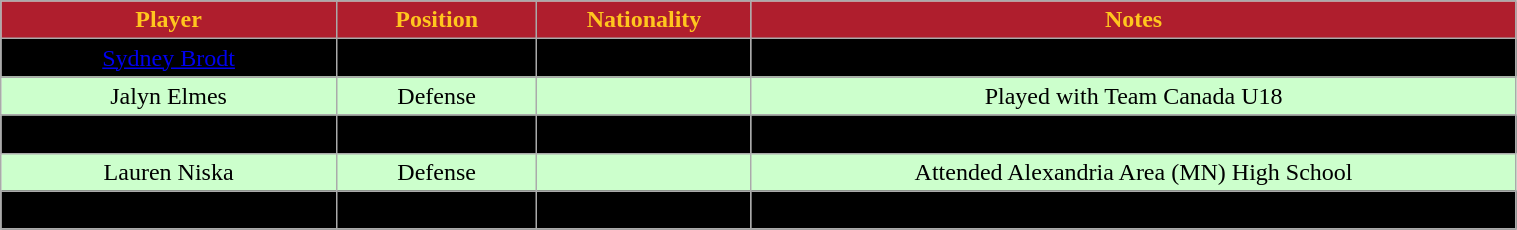<table class="wikitable" width="80%">
<tr align="center"  style=" background:#AF1E2D;color:#FFC61E;">
<td><strong>Player</strong></td>
<td><strong>Position</strong></td>
<td><strong>Nationality</strong></td>
<td><strong>Notes</strong></td>
</tr>
<tr align="center" bgcolor=" ">
<td><a href='#'>Sydney Brodt</a></td>
<td>Forward</td>
<td></td>
<td>Member of Team USA U18</td>
</tr>
<tr align="center" bgcolor="#ccffcc">
<td>Jalyn Elmes</td>
<td>Defense</td>
<td></td>
<td>Played with Team Canada U18</td>
</tr>
<tr align="center" bgcolor=" ">
<td>Catherine Johnson</td>
<td>Goaltender</td>
<td></td>
<td>Attended St. Paul United (MN) HS</td>
</tr>
<tr align="center" bgcolor="#ccffcc">
<td>Lauren Niska</td>
<td>Defense</td>
<td></td>
<td>Attended Alexandria Area (MN) High School</td>
</tr>
<tr align="center" bgcolor=" ">
<td>Brooklynn Schugel</td>
<td>Forward</td>
<td></td>
<td>Played for New Ulm High School</td>
</tr>
<tr align="center" bgcolor=" ">
</tr>
</table>
